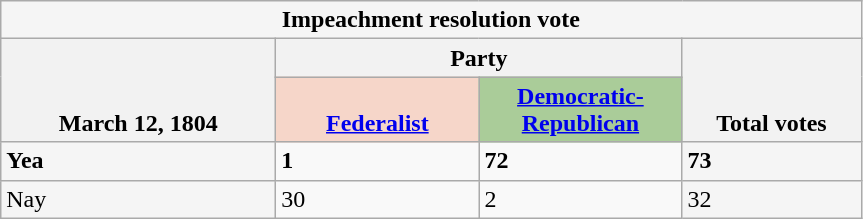<table class="wikitable">
<tr>
<th colspan=4 style="background:#f5f5f5">Impeachment resolution vote</th>
</tr>
<tr style="vertical-align:bottom;">
<th rowspan=2>March 12, 1804</th>
<th colspan=2>Party</th>
<th rowspan=2>Total votes</th>
</tr>
<tr style="vertical-align:bottom;">
<th style="background-color:#F6D6C9;"><a href='#'>Federalist</a></th>
<th style="background-color:#AACC99;"><a href='#'>Democratic-Republican</a></th>
</tr>
<tr>
<td style="width: 11em; background:#F5F5F5"><strong>Yea</strong></td>
<td style="width: 8em;"><strong>1</strong></td>
<td style="width: 8em;"><strong>72</strong></td>
<td style="width: 7em; background:#F5F5F5"><strong>73</strong></td>
</tr>
<tr>
<td style="background:#F5F5F5">Nay</td>
<td>30</td>
<td>2</td>
<td style="background:#F5F5F5">32</td>
</tr>
</table>
